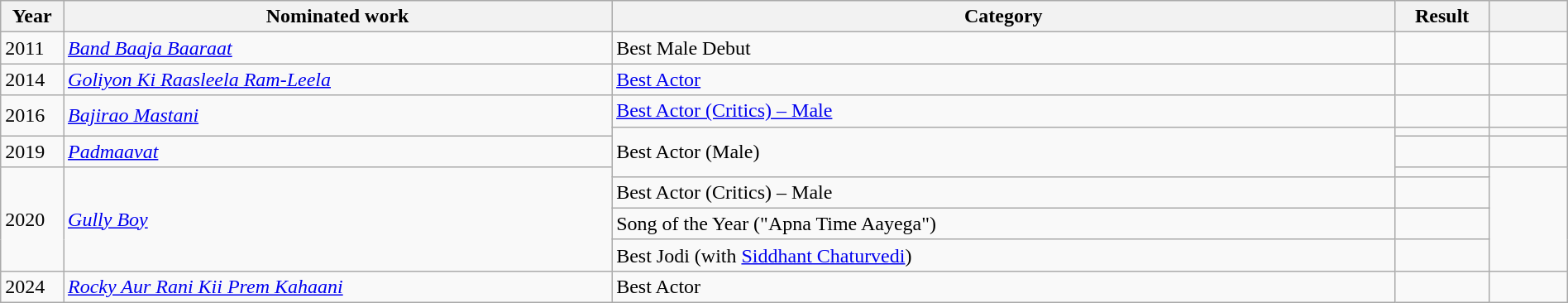<table class="wikitable" style="width:100%;">
<tr>
<th scope="col" style="width:4%;">Year</th>
<th scope="col" style="width:35%;">Nominated work</th>
<th scope="col" style="width:50%;">Category</th>
<th scope="col" style="width:6%;">Result</th>
<th scope="col" style="width:5%;"></th>
</tr>
<tr>
<td>2011</td>
<td><em><a href='#'>Band Baaja Baaraat</a></em></td>
<td>Best Male Debut</td>
<td></td>
<td></td>
</tr>
<tr>
<td>2014</td>
<td><em><a href='#'>Goliyon Ki Raasleela Ram-Leela</a></em></td>
<td><a href='#'>Best Actor</a></td>
<td></td>
<td></td>
</tr>
<tr>
<td rowspan="2">2016</td>
<td rowspan="2"><em><a href='#'>Bajirao Mastani</a></em></td>
<td><a href='#'>Best Actor (Critics) – Male</a></td>
<td></td>
<td></td>
</tr>
<tr>
<td rowspan="3">Best Actor (Male)</td>
<td></td>
<td></td>
</tr>
<tr>
<td>2019</td>
<td><em><a href='#'>Padmaavat</a></em></td>
<td></td>
<td></td>
</tr>
<tr>
<td rowspan="4">2020</td>
<td rowspan="4"><em><a href='#'>Gully Boy</a></em></td>
<td></td>
<td rowspan="4"></td>
</tr>
<tr>
<td>Best Actor (Critics) – Male</td>
<td></td>
</tr>
<tr>
<td>Song of the Year ("Apna Time Aayega")</td>
<td></td>
</tr>
<tr>
<td>Best Jodi (with <a href='#'>Siddhant Chaturvedi</a>)</td>
<td></td>
</tr>
<tr>
<td>2024</td>
<td><em><a href='#'>Rocky Aur Rani Kii Prem Kahaani</a></em></td>
<td>Best Actor</td>
<td></td>
<td align="center"></td>
</tr>
</table>
